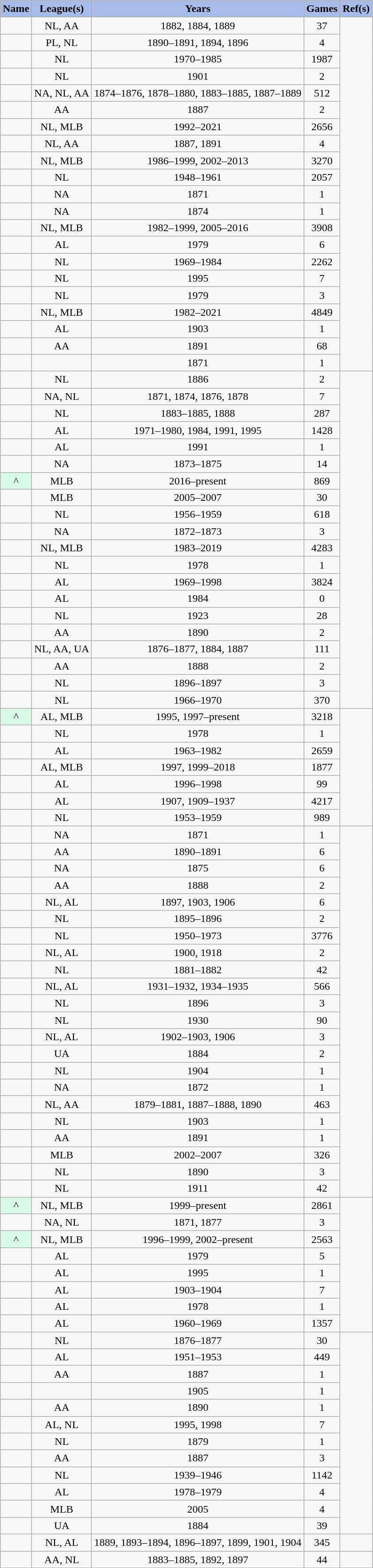<table class="wikitable sortable" style="text-align:center;">
<tr>
<th style="background-color:#a8bdec; color:black;" scope="col">Name</th>
<th style="background-color:#a8bdec; color:black;" scope="col">League(s)</th>
<th style="background-color:#a8bdec; color:black;" scope="col">Years</th>
<th style="background-color:#a8bdec; color:black;" scope="col">Games</th>
<th style="background-color:#a8bdec; color:#black; scope="col" class="unsortable">Ref(s)</th>
</tr>
<tr>
<td></td>
<td>NL, AA</td>
<td>1882, 1884, 1889</td>
<td>37</td>
<td rowspan=21></td>
</tr>
<tr>
<td></td>
<td>PL, NL</td>
<td>1890–1891, 1894, 1896</td>
<td>4</td>
</tr>
<tr>
<td></td>
<td>NL</td>
<td>1970–1985</td>
<td>1987</td>
</tr>
<tr>
<td></td>
<td>NL</td>
<td>1901</td>
<td>2</td>
</tr>
<tr>
<td></td>
<td>NA, NL, AA</td>
<td>1874–1876, 1878–1880, 1883–1885, 1887–1889</td>
<td>512</td>
</tr>
<tr>
<td></td>
<td>AA</td>
<td>1887</td>
<td>2</td>
</tr>
<tr>
<td></td>
<td>NL, MLB</td>
<td>1992–2021</td>
<td>2656</td>
</tr>
<tr>
<td></td>
<td>NL, AA</td>
<td>1887, 1891</td>
<td>4</td>
</tr>
<tr>
<td></td>
<td>NL, MLB</td>
<td>1986–1999, 2002–2013</td>
<td>3270</td>
</tr>
<tr>
<td></td>
<td>NL</td>
<td>1948–1961</td>
<td>2057</td>
</tr>
<tr>
<td></td>
<td>NA</td>
<td>1871</td>
<td>1</td>
</tr>
<tr>
<td></td>
<td>NA</td>
<td>1874</td>
<td>1</td>
</tr>
<tr>
<td></td>
<td>NL, MLB</td>
<td>1982–1999, 2005–2016</td>
<td>3908</td>
</tr>
<tr>
<td></td>
<td>AL</td>
<td>1979</td>
<td>6</td>
</tr>
<tr>
<td></td>
<td>NL</td>
<td>1969–1984</td>
<td>2262</td>
</tr>
<tr>
<td></td>
<td>NL</td>
<td>1995</td>
<td>7</td>
</tr>
<tr>
<td></td>
<td>NL</td>
<td>1979</td>
<td>3</td>
</tr>
<tr>
<td></td>
<td>NL, MLB</td>
<td>1982–2021</td>
<td>4849</td>
</tr>
<tr>
<td></td>
<td>AL</td>
<td>1903</td>
<td>1</td>
</tr>
<tr>
<td></td>
<td>AA</td>
<td>1891</td>
<td>68</td>
</tr>
<tr>
<td></td>
<td></td>
<td>1871</td>
<td>1</td>
</tr>
<tr>
<td></td>
<td>NL</td>
<td>1886</td>
<td>2</td>
<td rowspan=20></td>
</tr>
<tr>
<td></td>
<td>NA, NL</td>
<td>1871, 1874, 1876, 1878</td>
<td>7</td>
</tr>
<tr>
<td></td>
<td>NL</td>
<td>1883–1885, 1888</td>
<td>287</td>
</tr>
<tr>
<td></td>
<td>AL</td>
<td>1971–1980, 1984, 1991, 1995</td>
<td>1428</td>
</tr>
<tr>
<td></td>
<td>AL</td>
<td>1991</td>
<td>1</td>
</tr>
<tr>
<td></td>
<td>NA</td>
<td>1873–1875</td>
<td>14</td>
</tr>
<tr>
<td style="background:#d9f9e9;">^</td>
<td>MLB</td>
<td>2016–present</td>
<td>869</td>
</tr>
<tr>
<td></td>
<td>MLB</td>
<td>2005–2007</td>
<td>30</td>
</tr>
<tr>
<td></td>
<td>NL</td>
<td>1956–1959</td>
<td>618</td>
</tr>
<tr>
<td></td>
<td>NA</td>
<td>1872–1873</td>
<td>3</td>
</tr>
<tr>
<td></td>
<td>NL, MLB</td>
<td>1983–2019</td>
<td>4283</td>
</tr>
<tr>
<td></td>
<td>NL</td>
<td>1978</td>
<td>1</td>
</tr>
<tr>
<td></td>
<td>AL</td>
<td>1969–1998</td>
<td>3824</td>
</tr>
<tr>
<td></td>
<td>AL</td>
<td>1984</td>
<td>0</td>
</tr>
<tr>
<td></td>
<td>NL</td>
<td>1923</td>
<td>28</td>
</tr>
<tr>
<td></td>
<td>AA</td>
<td>1890</td>
<td>2</td>
</tr>
<tr>
<td></td>
<td>NL, AA, UA</td>
<td>1876–1877, 1884, 1887</td>
<td>111</td>
</tr>
<tr>
<td></td>
<td>AA</td>
<td>1888</td>
<td>2</td>
</tr>
<tr>
<td></td>
<td>NL</td>
<td>1896–1897</td>
<td>3</td>
</tr>
<tr>
<td></td>
<td>NL</td>
<td>1966–1970</td>
<td>370</td>
</tr>
<tr>
<td style="background:#d9f9e9;">^</td>
<td>AL, MLB</td>
<td>1995, 1997–present</td>
<td>3218</td>
<td rowspan=7></td>
</tr>
<tr>
<td></td>
<td>NL</td>
<td>1978</td>
<td>1</td>
</tr>
<tr>
<td></td>
<td>AL</td>
<td>1963–1982</td>
<td>2659</td>
</tr>
<tr>
<td></td>
<td>AL, MLB</td>
<td>1997, 1999–2018</td>
<td>1877</td>
</tr>
<tr>
<td></td>
<td>AL</td>
<td>1996–1998</td>
<td>99</td>
</tr>
<tr>
<td></td>
<td>AL</td>
<td>1907, 1909–1937</td>
<td>4217</td>
</tr>
<tr>
<td></td>
<td>NL</td>
<td>1953–1959</td>
<td>989</td>
</tr>
<tr>
<td></td>
<td>NA</td>
<td>1871</td>
<td>1</td>
<td rowspan=22></td>
</tr>
<tr>
<td></td>
<td>AA</td>
<td>1890–1891</td>
<td>6</td>
</tr>
<tr>
<td></td>
<td>NA</td>
<td>1875</td>
<td>6</td>
</tr>
<tr>
<td></td>
<td>AA</td>
<td>1888</td>
<td>2</td>
</tr>
<tr>
<td></td>
<td>NL, AL</td>
<td>1897, 1903, 1906</td>
<td>6</td>
</tr>
<tr>
<td></td>
<td>NL</td>
<td>1895–1896</td>
<td>2</td>
</tr>
<tr>
<td></td>
<td>NL</td>
<td>1950–1973</td>
<td>3776</td>
</tr>
<tr>
<td></td>
<td>NL, AL</td>
<td>1900, 1918</td>
<td>2</td>
</tr>
<tr>
<td></td>
<td>NL</td>
<td>1881–1882</td>
<td>42</td>
</tr>
<tr>
<td></td>
<td>NL, AL</td>
<td>1931–1932, 1934–1935</td>
<td>566</td>
</tr>
<tr>
<td></td>
<td>NL</td>
<td>1896</td>
<td>3</td>
</tr>
<tr>
<td></td>
<td>NL</td>
<td>1930</td>
<td>90</td>
</tr>
<tr>
<td></td>
<td>NL, AL</td>
<td>1902–1903, 1906</td>
<td>3</td>
</tr>
<tr>
<td></td>
<td>UA</td>
<td>1884</td>
<td>2</td>
</tr>
<tr>
<td></td>
<td>NL</td>
<td>1904</td>
<td>1</td>
</tr>
<tr>
<td></td>
<td>NA</td>
<td>1872</td>
<td>1</td>
</tr>
<tr>
<td></td>
<td>NL, AA</td>
<td>1879–1881, 1887–1888, 1890</td>
<td>463</td>
</tr>
<tr>
<td></td>
<td>NL</td>
<td>1903</td>
<td>1</td>
</tr>
<tr>
<td></td>
<td>AA</td>
<td>1891</td>
<td>1</td>
</tr>
<tr>
<td></td>
<td>MLB</td>
<td>2002–2007</td>
<td>326</td>
</tr>
<tr>
<td></td>
<td>NL</td>
<td>1890</td>
<td>3</td>
</tr>
<tr>
<td></td>
<td>NL</td>
<td>1911</td>
<td>42</td>
</tr>
<tr>
<td style="background:#d9f9e9;">^</td>
<td>NL, MLB</td>
<td>1999–present</td>
<td>2861</td>
<td rowspan=8></td>
</tr>
<tr>
<td></td>
<td>NA, NL</td>
<td>1871, 1877</td>
<td>3</td>
</tr>
<tr>
<td style="background:#d9f9e9;">^</td>
<td>NL, MLB</td>
<td>1996–1999, 2002–present</td>
<td>2563</td>
</tr>
<tr>
<td></td>
<td>AL</td>
<td>1979</td>
<td>5</td>
</tr>
<tr>
<td></td>
<td>AL</td>
<td>1995</td>
<td>1</td>
</tr>
<tr>
<td></td>
<td>AL</td>
<td>1903–1904</td>
<td>7</td>
</tr>
<tr>
<td></td>
<td>AL</td>
<td>1978</td>
<td>1</td>
</tr>
<tr>
<td></td>
<td>AL</td>
<td>1960–1969</td>
<td>1357</td>
</tr>
<tr>
<td></td>
<td>NL</td>
<td>1876–1877</td>
<td>30</td>
<td rowspan=12></td>
</tr>
<tr>
<td></td>
<td>AL</td>
<td>1951–1953</td>
<td>449</td>
</tr>
<tr>
<td></td>
<td>AA</td>
<td>1887</td>
<td>1</td>
</tr>
<tr>
<td></td>
<td></td>
<td>1905</td>
<td>1</td>
</tr>
<tr>
<td></td>
<td>AA</td>
<td>1890</td>
<td>1</td>
</tr>
<tr>
<td></td>
<td>AL, NL</td>
<td>1995, 1998</td>
<td>7</td>
</tr>
<tr>
<td></td>
<td>NL</td>
<td>1879</td>
<td>1</td>
</tr>
<tr>
<td></td>
<td>AA</td>
<td>1887</td>
<td>3</td>
</tr>
<tr>
<td></td>
<td>NL</td>
<td>1939–1946</td>
<td>1142</td>
</tr>
<tr>
<td></td>
<td>AL</td>
<td>1978–1979</td>
<td>4</td>
</tr>
<tr>
<td></td>
<td>MLB</td>
<td>2005</td>
<td>4</td>
</tr>
<tr>
<td></td>
<td>UA</td>
<td>1884</td>
<td>39</td>
</tr>
<tr>
<td></td>
<td>NL, AL</td>
<td>1889, 1893–1894, 1896–1897, 1899, 1901, 1904</td>
<td>345</td>
<td></td>
</tr>
<tr>
<td></td>
<td>AA, NL</td>
<td>1883–1885, 1892, 1897</td>
<td>44</td>
<td></td>
</tr>
</table>
